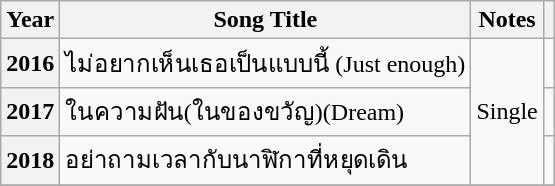<table class="wikitable">
<tr>
<th>Year</th>
<th>Song Title</th>
<th>Notes</th>
<th></th>
</tr>
<tr>
<th scope="row" rowspan="1">2016</th>
<td>ไม่อยากเห็นเธอเป็นแบบนี้ (Just enough)</td>
<td rowspan="3">Single</td>
<td></td>
</tr>
<tr>
<th scope="row" rowspan="1">2017</th>
<td>ในความฝัน(ในของขวัญ)(Dream)</td>
<td></td>
</tr>
<tr>
<th scope="row" rowspan="1">2018</th>
<td>อย่าถามเวลากับนาฬิกาที่หยุดเดิน</td>
<td></td>
</tr>
<tr>
</tr>
</table>
